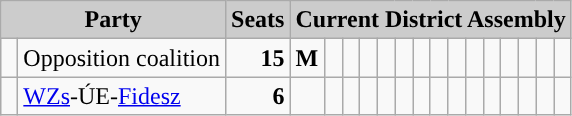<table class="wikitable">
<tr>
<th style="background:#ccc" colspan="2">Party</th>
<th style="background:#ccc">Seats</th>
<th style="background:#ccc" colspan="15">Current District Assembly</th>
</tr>
<tr>
<td style="background-color: "> </td>
<td>Opposition coalition</td>
<td style="text-align: right"><strong>15</strong></td>
<td style="background-color: "><span><strong>M</strong></span></td>
<td style="background-color: "> </td>
<td style="background-color: "> </td>
<td style="background-color: "> </td>
<td style="background-color: "> </td>
<td style="background-color: "> </td>
<td style="background-color: "> </td>
<td style="background-color: "> </td>
<td style="background-color: "> </td>
<td style="background-color: "> </td>
<td style="background-color: "> </td>
<td style="background-color: "> </td>
<td style="background-color: "> </td>
<td style="background-color: "> </td>
<td style="background-color: "> </td>
</tr>
<tr>
<td style="background-color: "> </td>
<td><a href='#'>WZs</a>-ÚE-<a href='#'>Fidesz</a></td>
<td style="text-align: right"><strong>6</strong></td>
<td style="background-color: "> </td>
<td style="background-color: "> </td>
<td style="background-color: "> </td>
<td style="background-color: "> </td>
<td style="background-color: "> </td>
<td style="background-color: "> </td>
<td> </td>
<td> </td>
<td> </td>
<td> </td>
<td> </td>
<td> </td>
<td> </td>
<td> </td>
<td> </td>
</tr>
</table>
